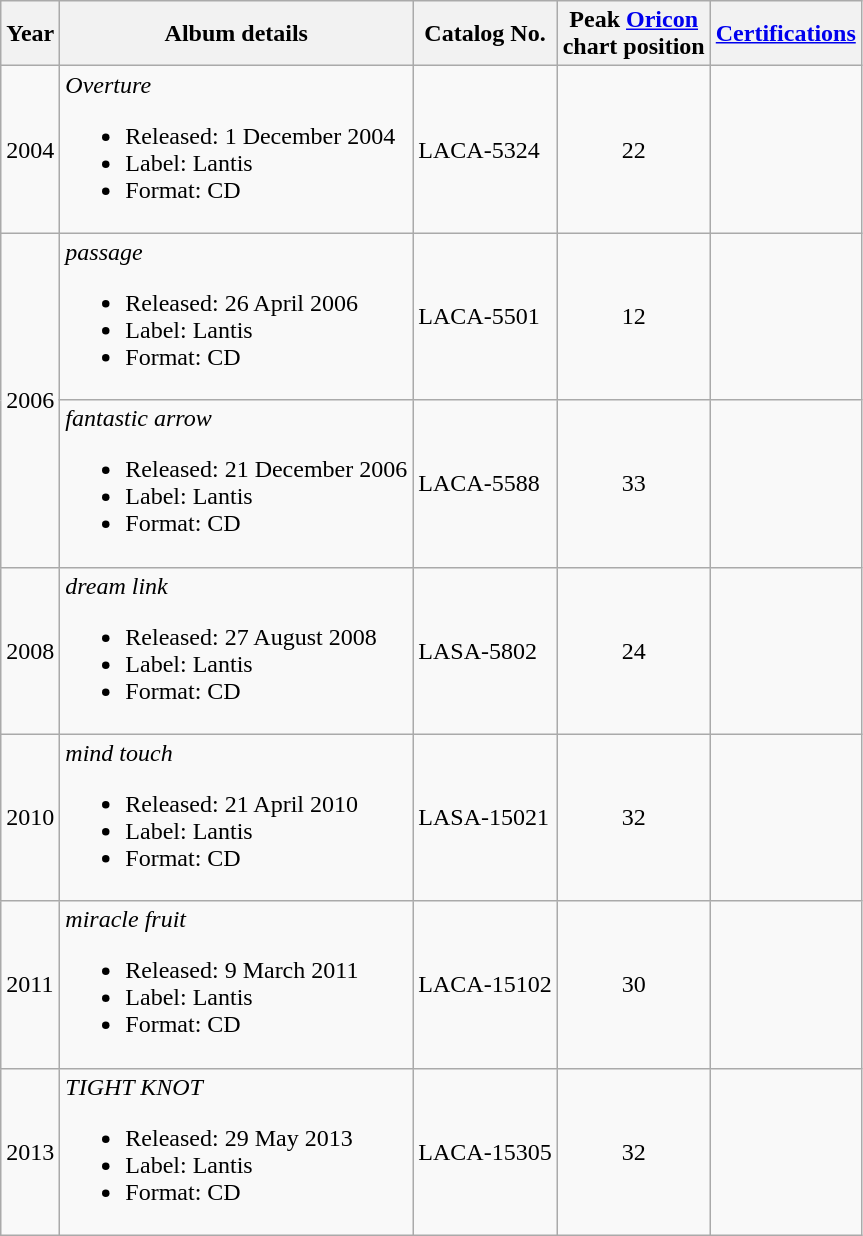<table class="wikitable">
<tr>
<th>Year</th>
<th>Album details</th>
<th>Catalog No.</th>
<th>Peak <a href='#'>Oricon</a><br> chart position</th>
<th><a href='#'>Certifications</a></th>
</tr>
<tr>
<td>2004</td>
<td align="left"><em>Overture</em><br><ul><li>Released: 1 December 2004</li><li>Label: Lantis</li><li>Format: CD</li></ul></td>
<td>LACA-5324</td>
<td align="center">22</td>
<td></td>
</tr>
<tr>
<td rowspan="2">2006</td>
<td align="left"><em>passage</em><br><ul><li>Released: 26 April 2006</li><li>Label: Lantis</li><li>Format: CD</li></ul></td>
<td>LACA-5501</td>
<td align="center">12</td>
<td></td>
</tr>
<tr>
<td align="left"><em>fantastic arrow</em><br><ul><li>Released: 21 December 2006</li><li>Label: Lantis</li><li>Format: CD</li></ul></td>
<td>LACA-5588</td>
<td align="center">33</td>
<td></td>
</tr>
<tr>
<td>2008</td>
<td align="left"><em>dream link</em><br><ul><li>Released: 27 August 2008</li><li>Label: Lantis</li><li>Format: CD</li></ul></td>
<td>LASA-5802</td>
<td align="center">24</td>
<td></td>
</tr>
<tr>
<td>2010</td>
<td align="left"><em>mind touch</em><br><ul><li>Released: 21 April 2010</li><li>Label: Lantis</li><li>Format: CD</li></ul></td>
<td>LASA-15021</td>
<td align="center">32</td>
<td></td>
</tr>
<tr>
<td>2011</td>
<td align="left"><em>miracle fruit</em><br><ul><li>Released: 9 March 2011</li><li>Label: Lantis</li><li>Format: CD</li></ul></td>
<td>LACA-15102</td>
<td align="center">30</td>
<td></td>
</tr>
<tr>
<td>2013</td>
<td align="left"><em>TIGHT KNOT</em><br><ul><li>Released: 29 May 2013</li><li>Label: Lantis</li><li>Format: CD</li></ul></td>
<td>LACA-15305</td>
<td align="center">32</td>
<td></td>
</tr>
</table>
